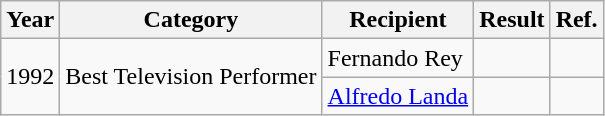<table class = "wikitable sortable">
<tr>
<th>Year</th>
<th>Category</th>
<th>Recipient</th>
<th>Result</th>
<th>Ref.</th>
</tr>
<tr>
<td rowspan=2>1992</td>
<td rowspan=2>Best Television Performer</td>
<td>Fernando Rey</td>
<td></td>
<td></td>
</tr>
<tr>
<td><a href='#'>Alfredo Landa</a></td>
<td></td>
<td></td>
</tr>
</table>
